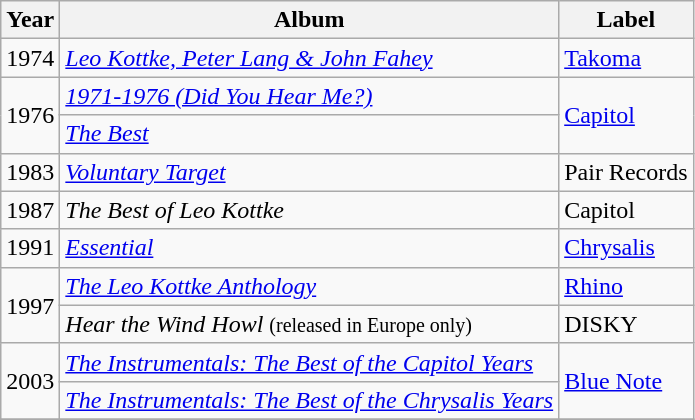<table class="wikitable">
<tr>
<th>Year</th>
<th>Album</th>
<th>Label</th>
</tr>
<tr>
<td>1974</td>
<td><em><a href='#'>Leo Kottke, Peter Lang & John Fahey</a></em></td>
<td><a href='#'>Takoma</a></td>
</tr>
<tr>
<td rowspan=2>1976</td>
<td><em><a href='#'>1971-1976 (Did You Hear Me?)</a></em></td>
<td rowspan=2><a href='#'>Capitol</a></td>
</tr>
<tr>
<td><em><a href='#'>The Best</a></em></td>
</tr>
<tr>
<td>1983</td>
<td><em><a href='#'>Voluntary Target</a></em></td>
<td>Pair Records</td>
</tr>
<tr>
<td>1987</td>
<td><em>The Best of Leo Kottke</em></td>
<td>Capitol</td>
</tr>
<tr>
<td>1991</td>
<td><em><a href='#'>Essential</a></em></td>
<td><a href='#'>Chrysalis</a></td>
</tr>
<tr>
<td rowspan=2>1997</td>
<td><em><a href='#'>The Leo Kottke Anthology</a></em></td>
<td><a href='#'>Rhino</a></td>
</tr>
<tr>
<td><em>Hear the Wind Howl</em> <small>(released in Europe only)</small></td>
<td>DISKY</td>
</tr>
<tr>
<td rowspan=2>2003</td>
<td><em><a href='#'>The Instrumentals: The Best of the Capitol Years</a></em></td>
<td rowspan=2><a href='#'>Blue Note</a></td>
</tr>
<tr>
<td><em><a href='#'>The Instrumentals: The Best of the Chrysalis Years</a></em></td>
</tr>
<tr>
</tr>
</table>
